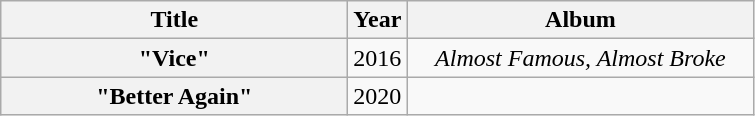<table class="wikitable plainrowheaders" style="text-align:center;">
<tr>
<th scope="col" style="width:14em;">Title</th>
<th scope="col">Year</th>
<th scope="col" style="width:14em;">Album</th>
</tr>
<tr>
<th scope="row">"Vice"<br></th>
<td>2016</td>
<td><em>Almost Famous, Almost Broke</em></td>
</tr>
<tr>
<th scope="row">"Better Again"<br></th>
<td>2020</td>
<td></td>
</tr>
</table>
